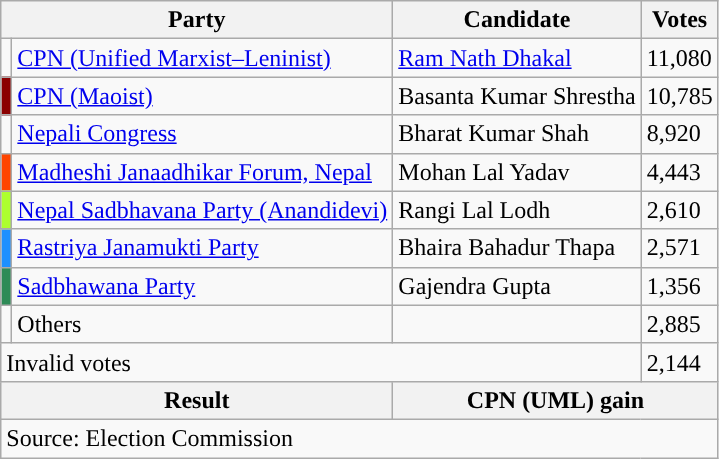<table class="wikitable">
<tr>
<th colspan="2">Party</th>
<th>Candidate</th>
<th>Votes</th>
</tr>
<tr>
<td style="background-color:"></td>
<td><a href='#'>CPN (Unified Marxist–Leninist)</a></td>
<td><a href='#'>Ram Nath Dhakal</a></td>
<td>11,080</td>
</tr>
<tr>
<td style="background-color:darkred"></td>
<td><a href='#'>CPN (Maoist)</a></td>
<td>Basanta Kumar Shrestha</td>
<td>10,785</td>
</tr>
<tr>
<td style="background-color:"></td>
<td><a href='#'>Nepali Congress</a></td>
<td>Bharat Kumar Shah</td>
<td>8,920</td>
</tr>
<tr>
<td style="background-color:orangered"></td>
<td><a href='#'>Madheshi Janaadhikar Forum, Nepal</a></td>
<td>Mohan Lal Yadav</td>
<td>4,443</td>
</tr>
<tr>
<td style="background-color:greenyellow"></td>
<td><a href='#'>Nepal Sadbhavana Party (Anandidevi)</a></td>
<td>Rangi Lal Lodh</td>
<td>2,610</td>
</tr>
<tr>
<td style="background-color:dodgerblue"></td>
<td><a href='#'>Rastriya Janamukti Party</a></td>
<td>Bhaira Bahadur Thapa</td>
<td>2,571</td>
</tr>
<tr>
<td style="background-color:seagreen"></td>
<td><a href='#'>Sadbhawana Party</a></td>
<td>Gajendra Gupta</td>
<td>1,356</td>
</tr>
<tr>
<td></td>
<td>Others</td>
<td></td>
<td>2,885</td>
</tr>
<tr>
<td colspan="3">Invalid votes</td>
<td>2,144</td>
</tr>
<tr>
<th colspan="2">Result</th>
<th colspan="2">CPN (UML) gain</th>
</tr>
<tr>
<td colspan="4">Source: Election Commission</td>
</tr>
</table>
